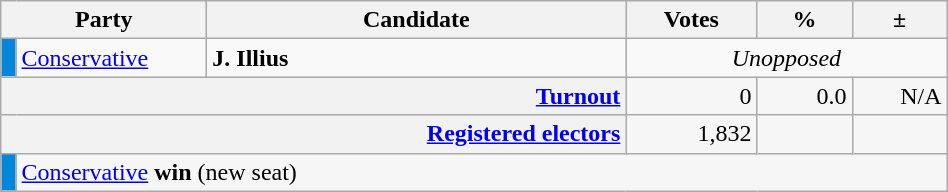<table class=wikitable>
<tr>
<th scope="col" colspan="2" style="width: 130px">Party</th>
<th scope="col" style="width: 17em">Candidate</th>
<th scope="col" style="width: 5em">Votes</th>
<th scope="col" style="width: 3.5em">%</th>
<th scope="col" style="width: 3.5em">±</th>
</tr>
<tr>
<td style="background:#0087DC;"></td>
<td><a href='#'>Conservative</a></td>
<td><strong>J. Illius</strong></td>
<td style="text-align: center; "colspan="3"><em>Unopposed</em></td>
</tr>
<tr style="background-color:#F6F6F6">
<th colspan="3" style="text-align: right; margin-right: 0.5em"><a href='#'>Turnout</a></th>
<td style="text-align: right; margin-right: 0.5em">0</td>
<td style="text-align: right; margin-right: 0.5em">0.0</td>
<td style="text-align: right; margin-right: 0.5em">N/A</td>
</tr>
<tr style="background-color:#F6F6F6;">
<th colspan="3" style="text-align:right;"><a href='#'>Registered electors</a></th>
<td style="text-align:right; margin-right:0.5em">1,832</td>
<td></td>
<td></td>
</tr>
<tr style="background-color:#F6F6F6">
<td style="background:#0087DC;"></td>
<td colspan="5"><a href='#'>Conservative</a> <strong>win</strong> (new seat)</td>
</tr>
</table>
